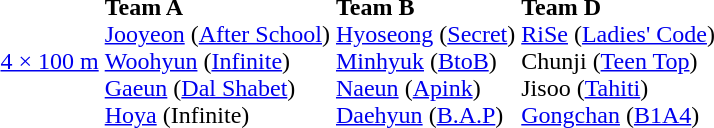<table>
<tr>
<td><a href='#'>4 × 100 m</a></td>
<td><strong>Team A</strong><br><a href='#'>Jooyeon</a> (<a href='#'>After School</a>)<br><a href='#'>Woohyun</a> (<a href='#'>Infinite</a>)<br><a href='#'>Gaeun</a> (<a href='#'>Dal Shabet</a>)<br><a href='#'>Hoya</a> (Infinite)</td>
<td><strong>Team B</strong><br><a href='#'>Hyoseong</a> (<a href='#'>Secret</a>)<br><a href='#'>Minhyuk</a> (<a href='#'>BtoB</a>)<br><a href='#'>Naeun</a> (<a href='#'>Apink</a>)<br><a href='#'>Daehyun</a> (<a href='#'>B.A.P</a>)</td>
<td><strong>Team D</strong><br><a href='#'>RiSe</a> (<a href='#'>Ladies' Code</a>)<br>Chunji (<a href='#'>Teen Top</a>)<br>Jisoo (<a href='#'>Tahiti</a>)<br><a href='#'>Gongchan</a> (<a href='#'>B1A4</a>)</td>
</tr>
</table>
